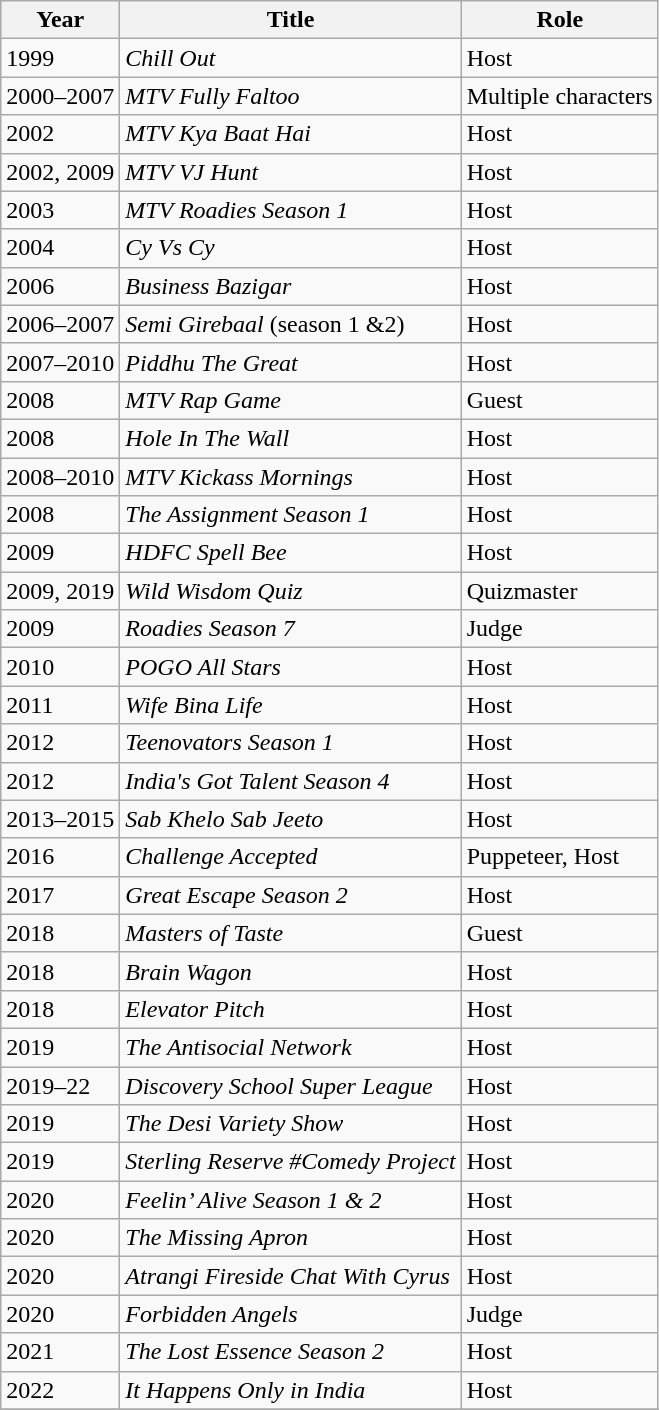<table class="wikitable">
<tr>
<th>Year</th>
<th>Title</th>
<th>Role</th>
</tr>
<tr>
<td>1999</td>
<td><em>Chill Out</em></td>
<td>Host</td>
</tr>
<tr>
<td>2000–2007</td>
<td><em>MTV Fully Faltoo</em></td>
<td>Multiple characters</td>
</tr>
<tr>
<td>2002</td>
<td><em>MTV Kya Baat Hai</em></td>
<td>Host</td>
</tr>
<tr>
<td>2002, 2009</td>
<td><em>MTV VJ Hunt</em></td>
<td>Host</td>
</tr>
<tr>
<td>2003</td>
<td><em>MTV Roadies Season 1</em></td>
<td>Host</td>
</tr>
<tr>
<td>2004</td>
<td><em>Cy Vs Cy</em></td>
<td>Host</td>
</tr>
<tr>
<td>2006</td>
<td><em>Business Bazigar</em></td>
<td>Host</td>
</tr>
<tr>
<td>2006–2007</td>
<td><em>Semi Girebaal</em> (season 1 &2)</td>
<td>Host</td>
</tr>
<tr>
<td>2007–2010</td>
<td><em>Piddhu The Great</em></td>
<td>Host</td>
</tr>
<tr>
<td>2008</td>
<td><em>MTV Rap Game</em></td>
<td>Guest</td>
</tr>
<tr>
<td>2008</td>
<td><em>Hole In The Wall</em></td>
<td>Host</td>
</tr>
<tr>
<td>2008–2010</td>
<td><em>MTV Kickass Mornings</em></td>
<td>Host</td>
</tr>
<tr>
<td>2008</td>
<td><em>The Assignment Season 1</em></td>
<td>Host</td>
</tr>
<tr>
<td>2009</td>
<td><em>HDFC Spell Bee</em></td>
<td>Host</td>
</tr>
<tr>
<td>2009, 2019</td>
<td><em>Wild Wisdom Quiz</em></td>
<td>Quizmaster</td>
</tr>
<tr>
<td>2009</td>
<td><em>Roadies Season 7</em></td>
<td>Judge</td>
</tr>
<tr>
<td>2010</td>
<td><em>POGO All Stars</em></td>
<td>Host</td>
</tr>
<tr>
<td>2011</td>
<td><em>Wife Bina Life</em></td>
<td>Host</td>
</tr>
<tr>
<td>2012</td>
<td><em>Teenovators Season 1</em></td>
<td>Host</td>
</tr>
<tr>
<td>2012</td>
<td><em>India's Got Talent Season 4</em></td>
<td>Host</td>
</tr>
<tr>
<td>2013–2015</td>
<td><em>Sab Khelo Sab Jeeto</em></td>
<td>Host</td>
</tr>
<tr>
<td>2016</td>
<td><em>Challenge Accepted</em></td>
<td>Puppeteer, Host</td>
</tr>
<tr>
<td>2017</td>
<td><em>Great Escape Season 2</em></td>
<td>Host</td>
</tr>
<tr>
<td>2018</td>
<td><em>Masters of Taste</em></td>
<td>Guest</td>
</tr>
<tr>
<td>2018</td>
<td><em>Brain Wagon</em></td>
<td>Host</td>
</tr>
<tr>
<td>2018</td>
<td><em>Elevator Pitch</em></td>
<td>Host</td>
</tr>
<tr>
<td>2019</td>
<td><em>The Antisocial Network</em></td>
<td>Host</td>
</tr>
<tr>
<td>2019–22</td>
<td><em>Discovery School Super League</em></td>
<td>Host</td>
</tr>
<tr>
<td>2019</td>
<td><em>The Desi Variety Show</em></td>
<td>Host</td>
</tr>
<tr>
<td>2019</td>
<td><em>Sterling Reserve #Comedy Project</em></td>
<td>Host</td>
</tr>
<tr>
<td>2020</td>
<td><em>Feelin’ Alive Season 1 & 2</em></td>
<td>Host</td>
</tr>
<tr>
<td>2020</td>
<td><em>The Missing Apron</em></td>
<td>Host</td>
</tr>
<tr>
<td>2020</td>
<td><em>Atrangi Fireside Chat With Cyrus</em></td>
<td>Host</td>
</tr>
<tr>
<td>2020</td>
<td><em>Forbidden Angels</em></td>
<td>Judge</td>
</tr>
<tr>
<td>2021</td>
<td><em>The Lost Essence Season 2</em></td>
<td>Host</td>
</tr>
<tr>
<td>2022</td>
<td><em>It Happens Only in India</em></td>
<td>Host</td>
</tr>
<tr>
</tr>
</table>
